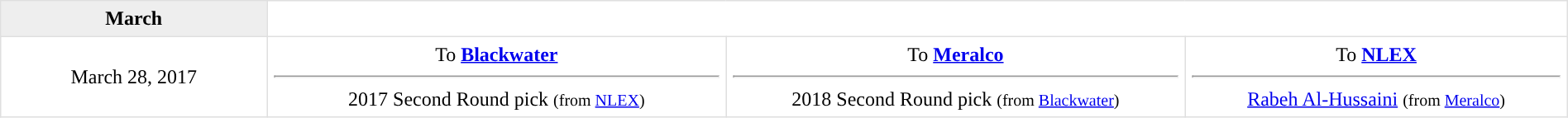<table border=1 style="border-collapse:collapse; text-align: center; width: 100%" bordercolor="#DFDFDF"  cellpadding="5">
<tr bgcolor="eeeeee">
<th>March</th>
</tr>
<tr>
<td style="width:17%">March 28, 2017</td>
<td style="width:29.3%" valign="top">To <strong><a href='#'>Blackwater</a></strong><hr>2017 Second Round pick <small>(from <a href='#'>NLEX</a>)</small></td>
<td style="width:29.3%" valign="top">To <strong><a href='#'>Meralco</a></strong><hr>2018 Second Round pick <small>(from <a href='#'>Blackwater</a>)</small></td>
<td style="width:29.3%" valign="top">To <strong><a href='#'>NLEX</a></strong><hr><a href='#'>Rabeh Al-Hussaini</a> <small>(from <a href='#'>Meralco</a>)</small></td>
</tr>
</table>
